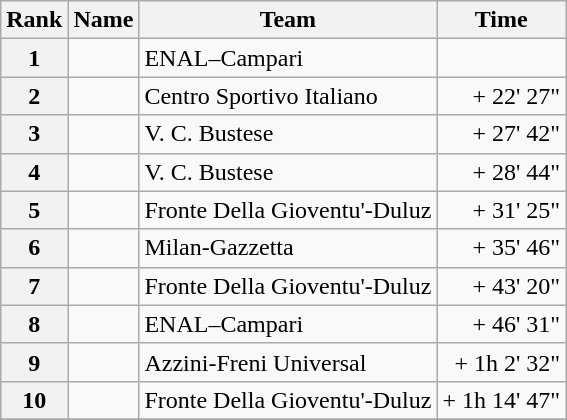<table class="wikitable">
<tr>
<th>Rank</th>
<th>Name</th>
<th>Team</th>
<th>Time</th>
</tr>
<tr>
<th style="text-align:center">1</th>
<td></td>
<td>ENAL–Campari</td>
<td align="right"></td>
</tr>
<tr>
<th style="text-align:center">2</th>
<td></td>
<td>Centro Sportivo Italiano</td>
<td align="right">+ 22' 27"</td>
</tr>
<tr>
<th style="text-align:center">3</th>
<td></td>
<td>V. C. Bustese</td>
<td align="right">+ 27' 42"</td>
</tr>
<tr>
<th style="text-align:center">4</th>
<td></td>
<td>V. C. Bustese</td>
<td align="right">+ 28' 44"</td>
</tr>
<tr>
<th style="text-align:center">5</th>
<td></td>
<td>Fronte Della Gioventu'-Duluz</td>
<td align="right">+ 31' 25"</td>
</tr>
<tr>
<th style="text-align:center">6</th>
<td></td>
<td>Milan-Gazzetta</td>
<td align="right">+ 35' 46"</td>
</tr>
<tr>
<th style="text-align:center">7</th>
<td></td>
<td>Fronte Della Gioventu'-Duluz</td>
<td align="right">+ 43' 20"</td>
</tr>
<tr>
<th style="text-align:center">8</th>
<td></td>
<td>ENAL–Campari</td>
<td align="right">+ 46' 31"</td>
</tr>
<tr>
<th style="text-align:center">9</th>
<td></td>
<td>Azzini-Freni Universal</td>
<td align="right">+ 1h 2' 32"</td>
</tr>
<tr>
<th style="text-align:center">10</th>
<td></td>
<td>Fronte Della Gioventu'-Duluz</td>
<td align="right">+ 1h 14' 47"</td>
</tr>
<tr>
</tr>
</table>
